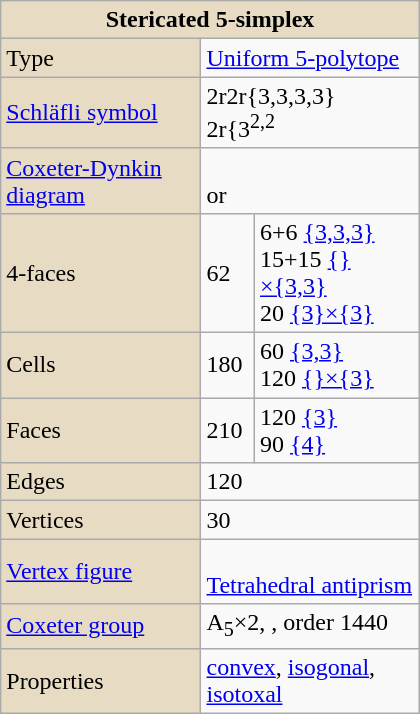<table class="wikitable" style="float:right; margin-left:8px; width:280px">
<tr>
<td bgcolor=#e7dcc3 align=center colspan=3><strong>Stericated 5-simplex</strong></td>
</tr>
<tr>
<td bgcolor=#e7dcc3>Type</td>
<td colspan=2><a href='#'>Uniform 5-polytope</a></td>
</tr>
<tr>
<td bgcolor=#e7dcc3><a href='#'>Schläfli symbol</a></td>
<td colspan=2>2r2r{3,3,3,3}<br>2r{3<sup>2,2</sup></td>
</tr>
<tr>
<td bgcolor=#e7dcc3><a href='#'>Coxeter-Dynkin diagram</a></td>
<td colspan=2><br>or </td>
</tr>
<tr>
<td bgcolor=#e7dcc3>4-faces</td>
<td>62</td>
<td>6+6 <a href='#'>{3,3,3}</a><br>15+15 <a href='#'>{}×{3,3}</a><br>20 <a href='#'>{3}×{3}</a></td>
</tr>
<tr>
<td bgcolor=#e7dcc3>Cells</td>
<td>180</td>
<td>60 <a href='#'>{3,3}</a><br>120 <a href='#'>{}×{3}</a></td>
</tr>
<tr>
<td bgcolor=#e7dcc3>Faces</td>
<td>210</td>
<td>120 <a href='#'>{3}</a><br>90 <a href='#'>{4}</a></td>
</tr>
<tr>
<td bgcolor=#e7dcc3>Edges</td>
<td colspan=2>120</td>
</tr>
<tr>
<td bgcolor=#e7dcc3>Vertices</td>
<td colspan=2>30</td>
</tr>
<tr>
<td bgcolor=#e7dcc3><a href='#'>Vertex figure</a></td>
<td colspan=2><br><a href='#'>Tetrahedral antiprism</a></td>
</tr>
<tr>
<td bgcolor=#e7dcc3><a href='#'>Coxeter group</a></td>
<td colspan=2>A<sub>5</sub>×2, , order 1440</td>
</tr>
<tr>
<td bgcolor=#e7dcc3>Properties</td>
<td colspan=2><a href='#'>convex</a>, <a href='#'>isogonal</a>, <a href='#'>isotoxal</a></td>
</tr>
</table>
